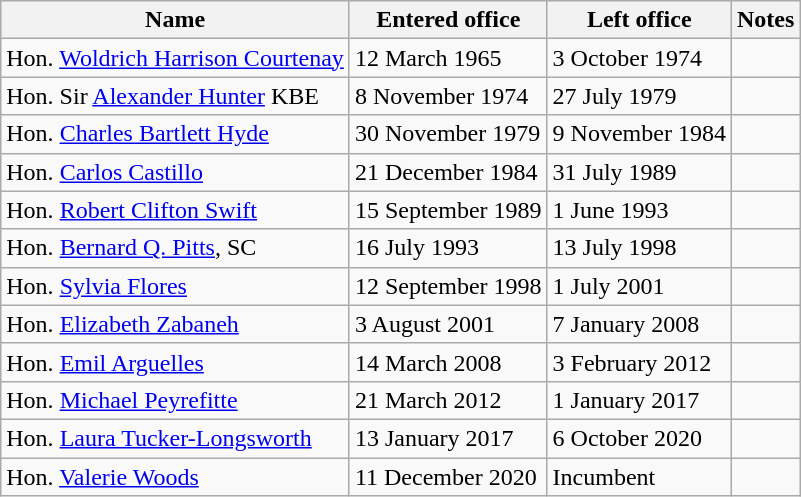<table class="wikitable">
<tr>
<th>Name</th>
<th>Entered office</th>
<th>Left office</th>
<th>Notes</th>
</tr>
<tr>
<td>Hon. <a href='#'>Woldrich Harrison Courtenay</a></td>
<td>12 March 1965</td>
<td>3 October 1974</td>
<td></td>
</tr>
<tr>
<td>Hon. Sir <a href='#'>Alexander Hunter</a> KBE</td>
<td>8 November 1974</td>
<td>27 July 1979</td>
<td></td>
</tr>
<tr>
<td>Hon. <a href='#'>Charles Bartlett Hyde</a></td>
<td>30 November 1979</td>
<td>9 November 1984</td>
<td></td>
</tr>
<tr>
<td>Hon. <a href='#'>Carlos Castillo</a></td>
<td>21 December 1984</td>
<td>31 July 1989</td>
<td></td>
</tr>
<tr>
<td>Hon. <a href='#'>Robert Clifton Swift</a></td>
<td>15 September 1989</td>
<td>1 June 1993</td>
<td></td>
</tr>
<tr>
<td>Hon. <a href='#'>Bernard Q. Pitts</a>, SC</td>
<td>16 July 1993</td>
<td>13 July 1998</td>
<td></td>
</tr>
<tr>
<td>Hon. <a href='#'>Sylvia Flores</a></td>
<td>12 September 1998</td>
<td>1 July 2001</td>
<td></td>
</tr>
<tr>
<td>Hon. <a href='#'>Elizabeth Zabaneh</a></td>
<td>3 August 2001</td>
<td>7 January 2008</td>
<td></td>
</tr>
<tr>
<td>Hon. <a href='#'>Emil Arguelles</a></td>
<td>14 March 2008</td>
<td>3 February 2012</td>
<td></td>
</tr>
<tr>
<td>Hon. <a href='#'>Michael Peyrefitte</a></td>
<td>21 March 2012</td>
<td>1 January 2017</td>
<td></td>
</tr>
<tr>
<td>Hon. <a href='#'>Laura Tucker-Longsworth</a></td>
<td>13 January 2017</td>
<td>6 October 2020</td>
<td></td>
</tr>
<tr>
<td>Hon. <a href='#'>Valerie Woods</a></td>
<td>11 December 2020</td>
<td>Incumbent</td>
<td></td>
</tr>
</table>
